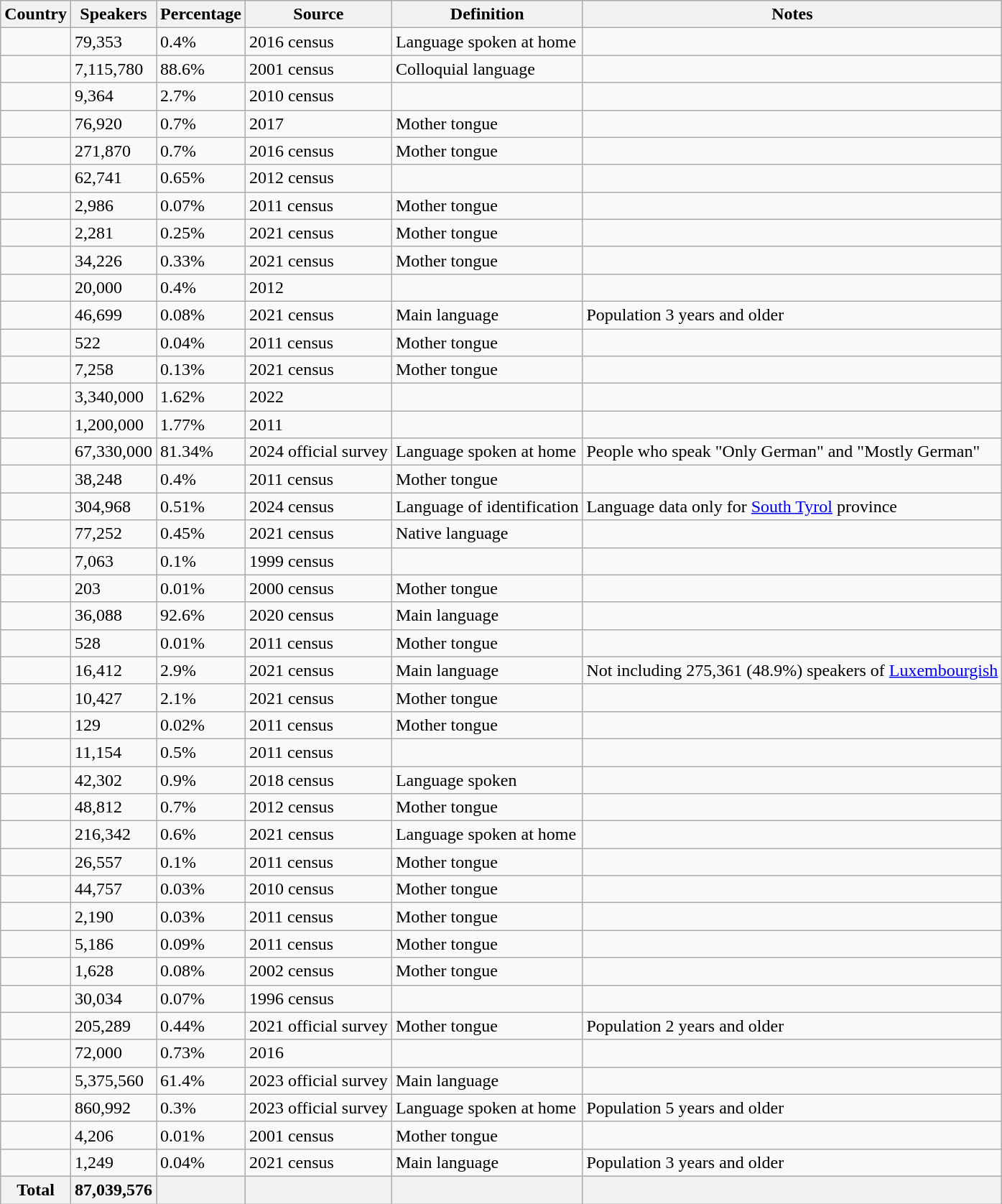<table class="wikitable sortable col2right">
<tr>
<th>Country</th>
<th>Speakers</th>
<th>Percentage</th>
<th>Source</th>
<th>Definition</th>
<th>Notes</th>
</tr>
<tr>
<td></td>
<td>79,353</td>
<td>0.4%</td>
<td>2016 census</td>
<td>Language spoken at home</td>
<td></td>
</tr>
<tr>
<td></td>
<td>7,115,780</td>
<td>88.6%</td>
<td>2001 census</td>
<td>Colloquial language</td>
<td></td>
</tr>
<tr>
<td></td>
<td>9,364</td>
<td>2.7%</td>
<td>2010 census</td>
<td></td>
<td></td>
</tr>
<tr>
<td></td>
<td>76,920</td>
<td>0.7%</td>
<td>2017</td>
<td>Mother tongue</td>
<td></td>
</tr>
<tr>
<td></td>
<td>271,870</td>
<td>0.7%</td>
<td>2016 census</td>
<td>Mother tongue</td>
<td></td>
</tr>
<tr>
<td></td>
<td>62,741</td>
<td>0.65%</td>
<td>2012 census</td>
<td></td>
<td></td>
</tr>
<tr>
<td></td>
<td>2,986</td>
<td>0.07%</td>
<td>2011 census</td>
<td>Mother tongue</td>
<td></td>
</tr>
<tr>
<td></td>
<td>2,281</td>
<td>0.25%</td>
<td>2021 census</td>
<td>Mother tongue</td>
<td></td>
</tr>
<tr>
<td></td>
<td>34,226</td>
<td>0.33%</td>
<td>2021 census</td>
<td>Mother tongue</td>
<td></td>
</tr>
<tr>
<td></td>
<td>20,000</td>
<td>0.4%</td>
<td>2012</td>
<td></td>
<td></td>
</tr>
<tr>
<td></td>
<td>46,699</td>
<td>0.08%</td>
<td>2021 census</td>
<td>Main language</td>
<td>Population 3 years and older</td>
</tr>
<tr>
<td></td>
<td>522</td>
<td>0.04%</td>
<td>2011 census</td>
<td>Mother tongue</td>
<td></td>
</tr>
<tr>
<td></td>
<td>7,258</td>
<td>0.13%</td>
<td>2021 census</td>
<td>Mother tongue</td>
<td></td>
</tr>
<tr>
<td></td>
<td>3,340,000</td>
<td>1.62%</td>
<td>2022</td>
<td></td>
<td></td>
</tr>
<tr>
<td></td>
<td>1,200,000</td>
<td>1.77%</td>
<td>2011</td>
<td></td>
<td></td>
</tr>
<tr>
<td></td>
<td>67,330,000</td>
<td>81.34%</td>
<td>2024 official survey</td>
<td>Language spoken at home</td>
<td>People who speak "Only German" and "Mostly German"</td>
</tr>
<tr>
<td></td>
<td>38,248</td>
<td>0.4%</td>
<td>2011 census</td>
<td>Mother tongue</td>
<td></td>
</tr>
<tr>
<td></td>
<td>304,968</td>
<td>0.51%</td>
<td>2024 census</td>
<td>Language of identification</td>
<td>Language data only for <a href='#'>South Tyrol</a> province</td>
</tr>
<tr>
<td></td>
<td>77,252</td>
<td>0.45%</td>
<td>2021 census</td>
<td>Native language</td>
<td></td>
</tr>
<tr>
<td></td>
<td>7,063</td>
<td>0.1%</td>
<td>1999 census</td>
<td></td>
<td></td>
</tr>
<tr>
<td></td>
<td>203</td>
<td>0.01%</td>
<td>2000 census</td>
<td>Mother tongue</td>
<td></td>
</tr>
<tr>
<td></td>
<td>36,088</td>
<td>92.6%</td>
<td>2020 census</td>
<td>Main language</td>
<td></td>
</tr>
<tr>
<td></td>
<td>528</td>
<td>0.01%</td>
<td>2011 census</td>
<td>Mother tongue</td>
<td></td>
</tr>
<tr>
<td></td>
<td>16,412</td>
<td>2.9%</td>
<td>2021 census</td>
<td>Main language</td>
<td>Not including 275,361 (48.9%) speakers of <a href='#'>Luxembourgish</a></td>
</tr>
<tr>
<td></td>
<td>10,427</td>
<td>2.1%</td>
<td>2021 census</td>
<td>Mother tongue</td>
<td></td>
</tr>
<tr>
<td></td>
<td>129</td>
<td>0.02%</td>
<td>2011 census</td>
<td>Mother tongue</td>
<td></td>
</tr>
<tr>
<td></td>
<td>11,154</td>
<td>0.5%</td>
<td>2011 census</td>
<td></td>
<td></td>
</tr>
<tr>
<td></td>
<td>42,302</td>
<td>0.9%</td>
<td>2018 census</td>
<td>Language spoken</td>
<td></td>
</tr>
<tr>
<td></td>
<td>48,812</td>
<td>0.7%</td>
<td>2012 census</td>
<td>Mother tongue</td>
<td></td>
</tr>
<tr>
<td></td>
<td>216,342</td>
<td>0.6%</td>
<td>2021 census</td>
<td>Language spoken at home</td>
<td></td>
</tr>
<tr>
<td></td>
<td>26,557</td>
<td>0.1%</td>
<td>2011 census</td>
<td>Mother tongue</td>
<td></td>
</tr>
<tr>
<td></td>
<td>44,757</td>
<td>0.03%</td>
<td>2010 census</td>
<td>Mother tongue</td>
<td></td>
</tr>
<tr>
<td></td>
<td>2,190</td>
<td>0.03%</td>
<td>2011 census</td>
<td>Mother tongue</td>
<td></td>
</tr>
<tr>
<td></td>
<td>5,186</td>
<td>0.09%</td>
<td>2011 census</td>
<td>Mother tongue</td>
<td></td>
</tr>
<tr>
<td></td>
<td>1,628</td>
<td>0.08%</td>
<td>2002 census</td>
<td>Mother tongue</td>
<td></td>
</tr>
<tr>
<td></td>
<td>30,034</td>
<td>0.07%</td>
<td>1996 census</td>
<td></td>
<td></td>
</tr>
<tr>
<td></td>
<td>205,289</td>
<td>0.44%</td>
<td>2021 official survey</td>
<td>Mother tongue</td>
<td>Population 2 years and older</td>
</tr>
<tr>
<td></td>
<td>72,000</td>
<td>0.73%</td>
<td>2016</td>
<td></td>
<td></td>
</tr>
<tr>
<td></td>
<td>5,375,560</td>
<td>61.4%</td>
<td>2023 official survey</td>
<td>Main language</td>
<td></td>
</tr>
<tr>
<td></td>
<td>860,992</td>
<td>0.3%</td>
<td>2023 official survey</td>
<td>Language spoken at home</td>
<td>Population 5 years and older</td>
</tr>
<tr>
<td></td>
<td>4,206</td>
<td>0.01%</td>
<td>2001 census</td>
<td>Mother tongue</td>
<td></td>
</tr>
<tr>
<td></td>
<td>1,249</td>
<td>0.04%</td>
<td>2021 census</td>
<td>Main language</td>
<td>Population 3 years and older</td>
</tr>
<tr>
<th>Total</th>
<th>87,039,576</th>
<th></th>
<th></th>
<th></th>
<th></th>
</tr>
</table>
